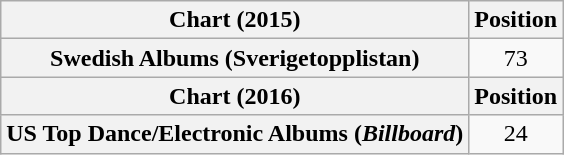<table class="wikitable plainrowheaders" style="text-align:center">
<tr>
<th scope="col">Chart (2015)</th>
<th scope="col">Position</th>
</tr>
<tr>
<th scope="row">Swedish Albums (Sverigetopplistan)</th>
<td>73</td>
</tr>
<tr>
<th scope="col">Chart (2016)</th>
<th scope="col">Position</th>
</tr>
<tr>
<th scope="row">US Top Dance/Electronic Albums (<em>Billboard</em>)</th>
<td>24</td>
</tr>
</table>
